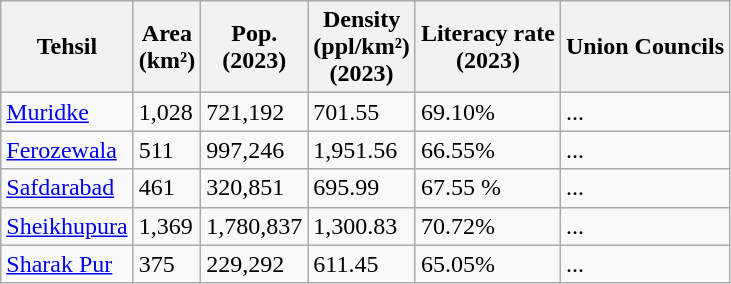<table class="wikitable sortable static-row-numbers static-row-header-hash">
<tr>
<th>Tehsil</th>
<th>Area<br>(km²)</th>
<th>Pop.<br>(2023)</th>
<th>Density<br>(ppl/km²)<br>(2023)</th>
<th>Literacy rate<br>(2023)</th>
<th>Union Councils</th>
</tr>
<tr>
<td><a href='#'>Muridke</a></td>
<td>1,028</td>
<td>721,192</td>
<td>701.55</td>
<td>69.10%</td>
<td>...</td>
</tr>
<tr>
<td><a href='#'>Ferozewala</a></td>
<td>511</td>
<td>997,246</td>
<td>1,951.56</td>
<td>66.55%</td>
<td>...</td>
</tr>
<tr>
<td><a href='#'>Safdarabad</a></td>
<td>461</td>
<td>320,851</td>
<td>695.99</td>
<td>67.55 %</td>
<td>...</td>
</tr>
<tr>
<td><a href='#'>Sheikhupura</a></td>
<td>1,369</td>
<td>1,780,837</td>
<td>1,300.83</td>
<td>70.72%</td>
<td>...</td>
</tr>
<tr>
<td><a href='#'>Sharak Pur</a></td>
<td>375</td>
<td>229,292</td>
<td>611.45</td>
<td>65.05%</td>
<td>...</td>
</tr>
</table>
